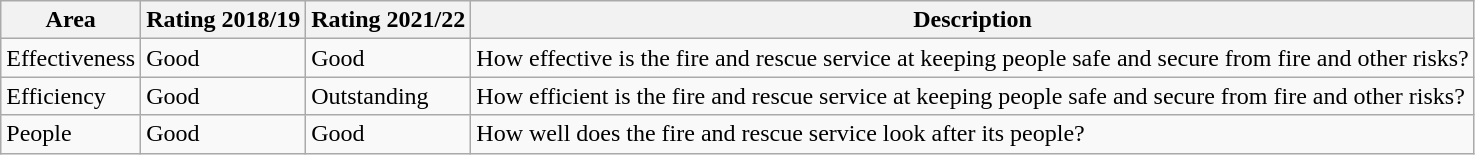<table class="wikitable">
<tr>
<th>Area</th>
<th>Rating 2018/19</th>
<th>Rating 2021/22</th>
<th>Description</th>
</tr>
<tr>
<td>Effectiveness</td>
<td>Good</td>
<td>Good</td>
<td>How effective is the fire and rescue service at keeping people safe and secure from fire and other risks?</td>
</tr>
<tr>
<td>Efficiency</td>
<td>Good</td>
<td>Outstanding</td>
<td>How efficient is the fire and rescue service at keeping people safe and secure from fire and other risks?</td>
</tr>
<tr>
<td>People</td>
<td>Good</td>
<td>Good</td>
<td>How well does the fire and rescue service look after its people?</td>
</tr>
</table>
